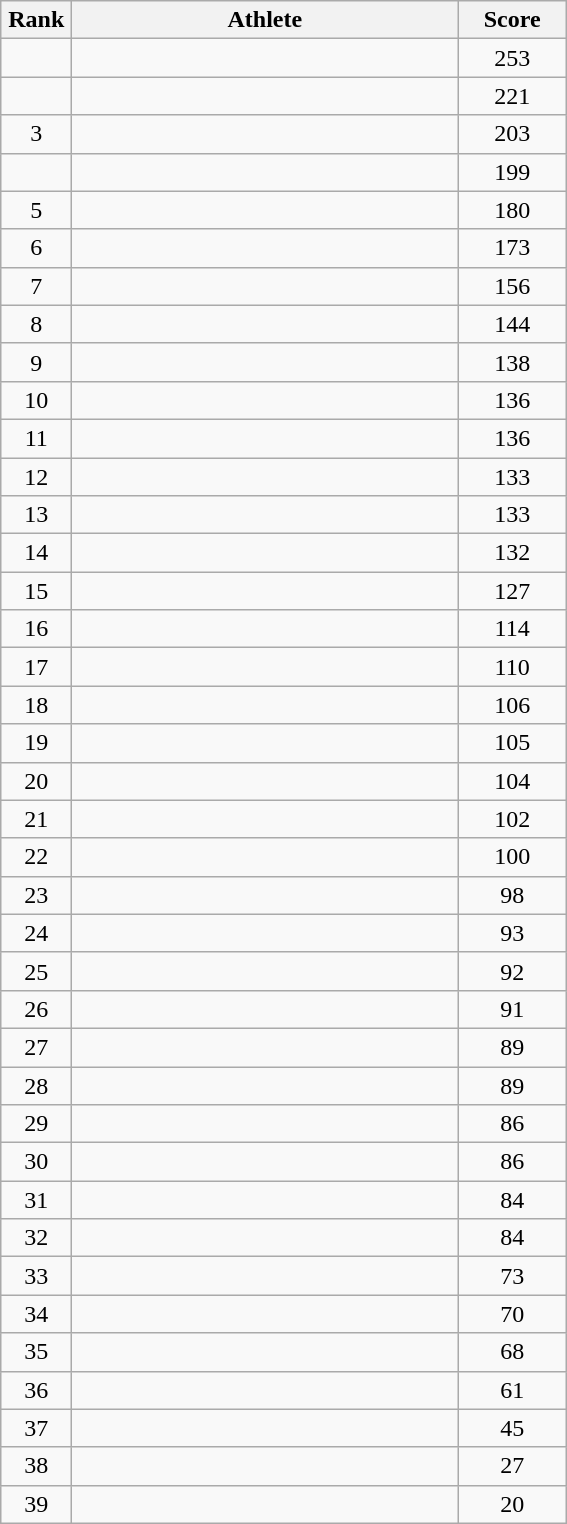<table class=wikitable style="text-align:center">
<tr>
<th width=40>Rank</th>
<th width=250>Athlete</th>
<th width=65>Score</th>
</tr>
<tr>
<td></td>
<td align=left></td>
<td>253</td>
</tr>
<tr>
<td></td>
<td align=left></td>
<td>221</td>
</tr>
<tr>
<td>3</td>
<td align=left></td>
<td>203</td>
</tr>
<tr>
<td></td>
<td align=left></td>
<td>199</td>
</tr>
<tr>
<td>5</td>
<td align=left></td>
<td>180</td>
</tr>
<tr>
<td>6</td>
<td align=left></td>
<td>173</td>
</tr>
<tr>
<td>7</td>
<td align=left></td>
<td>156</td>
</tr>
<tr>
<td>8</td>
<td align=left></td>
<td>144</td>
</tr>
<tr>
<td>9</td>
<td align=left></td>
<td>138</td>
</tr>
<tr>
<td>10</td>
<td align=left></td>
<td>136</td>
</tr>
<tr>
<td>11</td>
<td align=left></td>
<td>136</td>
</tr>
<tr>
<td>12</td>
<td align=left></td>
<td>133</td>
</tr>
<tr>
<td>13</td>
<td align=left></td>
<td>133</td>
</tr>
<tr>
<td>14</td>
<td align=left></td>
<td>132</td>
</tr>
<tr>
<td>15</td>
<td align=left></td>
<td>127</td>
</tr>
<tr>
<td>16</td>
<td align=left></td>
<td>114</td>
</tr>
<tr>
<td>17</td>
<td align=left></td>
<td>110</td>
</tr>
<tr>
<td>18</td>
<td align=left></td>
<td>106</td>
</tr>
<tr>
<td>19</td>
<td align=left></td>
<td>105</td>
</tr>
<tr>
<td>20</td>
<td align=left></td>
<td>104</td>
</tr>
<tr>
<td>21</td>
<td align=left></td>
<td>102</td>
</tr>
<tr>
<td>22</td>
<td align=left></td>
<td>100</td>
</tr>
<tr>
<td>23</td>
<td align=left></td>
<td>98</td>
</tr>
<tr>
<td>24</td>
<td align=left></td>
<td>93</td>
</tr>
<tr>
<td>25</td>
<td align=left></td>
<td>92</td>
</tr>
<tr>
<td>26</td>
<td align=left></td>
<td>91</td>
</tr>
<tr>
<td>27</td>
<td align=left></td>
<td>89</td>
</tr>
<tr>
<td>28</td>
<td align=left></td>
<td>89</td>
</tr>
<tr>
<td>29</td>
<td align=left></td>
<td>86</td>
</tr>
<tr>
<td>30</td>
<td align=left></td>
<td>86</td>
</tr>
<tr>
<td>31</td>
<td align=left></td>
<td>84</td>
</tr>
<tr>
<td>32</td>
<td align=left></td>
<td>84</td>
</tr>
<tr>
<td>33</td>
<td align=left></td>
<td>73</td>
</tr>
<tr>
<td>34</td>
<td align=left></td>
<td>70</td>
</tr>
<tr>
<td>35</td>
<td align=left></td>
<td>68</td>
</tr>
<tr>
<td>36</td>
<td align=left></td>
<td>61</td>
</tr>
<tr>
<td>37</td>
<td align=left></td>
<td>45</td>
</tr>
<tr>
<td>38</td>
<td align=left></td>
<td>27</td>
</tr>
<tr>
<td>39</td>
<td align=left></td>
<td>20</td>
</tr>
</table>
